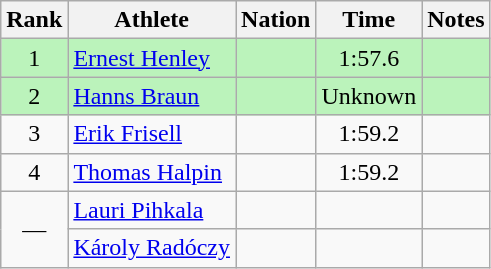<table class="wikitable sortable" style="text-align:center">
<tr>
<th>Rank</th>
<th>Athlete</th>
<th>Nation</th>
<th>Time</th>
<th>Notes</th>
</tr>
<tr bgcolor=bbf3bb>
<td>1</td>
<td align=left><a href='#'>Ernest Henley</a></td>
<td align=left></td>
<td>1:57.6</td>
<td></td>
</tr>
<tr bgcolor=bbf3bb>
<td>2</td>
<td align=left><a href='#'>Hanns Braun</a></td>
<td align=left></td>
<td data-sort-value=1:58.0>Unknown</td>
<td></td>
</tr>
<tr>
<td>3</td>
<td align=left><a href='#'>Erik Frisell</a></td>
<td align=left></td>
<td>1:59.2</td>
<td></td>
</tr>
<tr>
<td>4</td>
<td align=left><a href='#'>Thomas Halpin</a></td>
<td align=left></td>
<td>1:59.2</td>
<td></td>
</tr>
<tr>
<td rowspan=2 data-sort-value=5>—</td>
<td align=left><a href='#'>Lauri Pihkala</a></td>
<td align=left></td>
<td></td>
<td></td>
</tr>
<tr>
<td align=left><a href='#'>Károly Radóczy</a></td>
<td align=left></td>
<td></td>
<td></td>
</tr>
</table>
